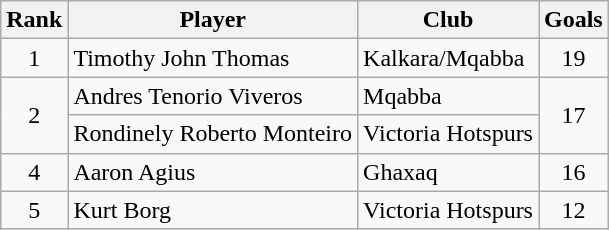<table class="wikitable">
<tr>
<th>Rank</th>
<th>Player</th>
<th>Club</th>
<th>Goals</th>
</tr>
<tr>
<td align="center"rowspan="1">1</td>
<td> Timothy John Thomas</td>
<td>Kalkara/Mqabba</td>
<td align="center"rowspan="1">19</td>
</tr>
<tr>
<td align="center"rowspan="2">2</td>
<td> Andres Tenorio Viveros</td>
<td>Mqabba</td>
<td align="center"rowspan="2">17</td>
</tr>
<tr>
<td> Rondinely Roberto Monteiro</td>
<td>Victoria Hotspurs</td>
</tr>
<tr>
<td align="center"rowspan="1">4</td>
<td> Aaron Agius</td>
<td>Ghaxaq</td>
<td align="center"rowspan="1">16</td>
</tr>
<tr>
<td align="center"rowspan="1">5</td>
<td> Kurt Borg</td>
<td>Victoria Hotspurs</td>
<td align="center"rowspan="1">12</td>
</tr>
</table>
